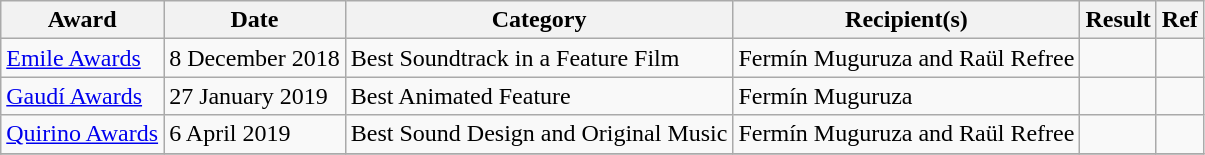<table class="wikitable">
<tr>
<th>Award</th>
<th>Date</th>
<th>Category</th>
<th>Recipient(s)</th>
<th>Result</th>
<th>Ref</th>
</tr>
<tr>
<td><a href='#'>Emile Awards</a></td>
<td>8 December 2018</td>
<td>Best Soundtrack in a Feature Film</td>
<td>Fermín Muguruza and Raül Refree</td>
<td></td>
<td></td>
</tr>
<tr>
<td><a href='#'>Gaudí Awards</a></td>
<td>27 January 2019</td>
<td>Best Animated Feature</td>
<td>Fermín Muguruza</td>
<td></td>
<td></td>
</tr>
<tr>
<td><a href='#'>Quirino Awards</a></td>
<td>6 April 2019</td>
<td>Best Sound Design and Original Music</td>
<td>Fermín Muguruza and Raül Refree</td>
<td></td>
<td></td>
</tr>
<tr>
</tr>
</table>
